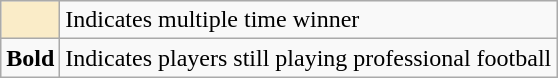<table class="wikitable">
<tr>
<td align=center style="background-color:#faecc8"></td>
<td>Indicates multiple time winner</td>
</tr>
<tr>
<td><strong>Bold</strong></td>
<td>Indicates players still playing professional football</td>
</tr>
</table>
